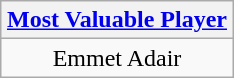<table class=wikitable style="text-align:center; margin:auto">
<tr>
<th><a href='#'>Most Valuable Player</a></th>
</tr>
<tr>
<td> Emmet Adair</td>
</tr>
</table>
